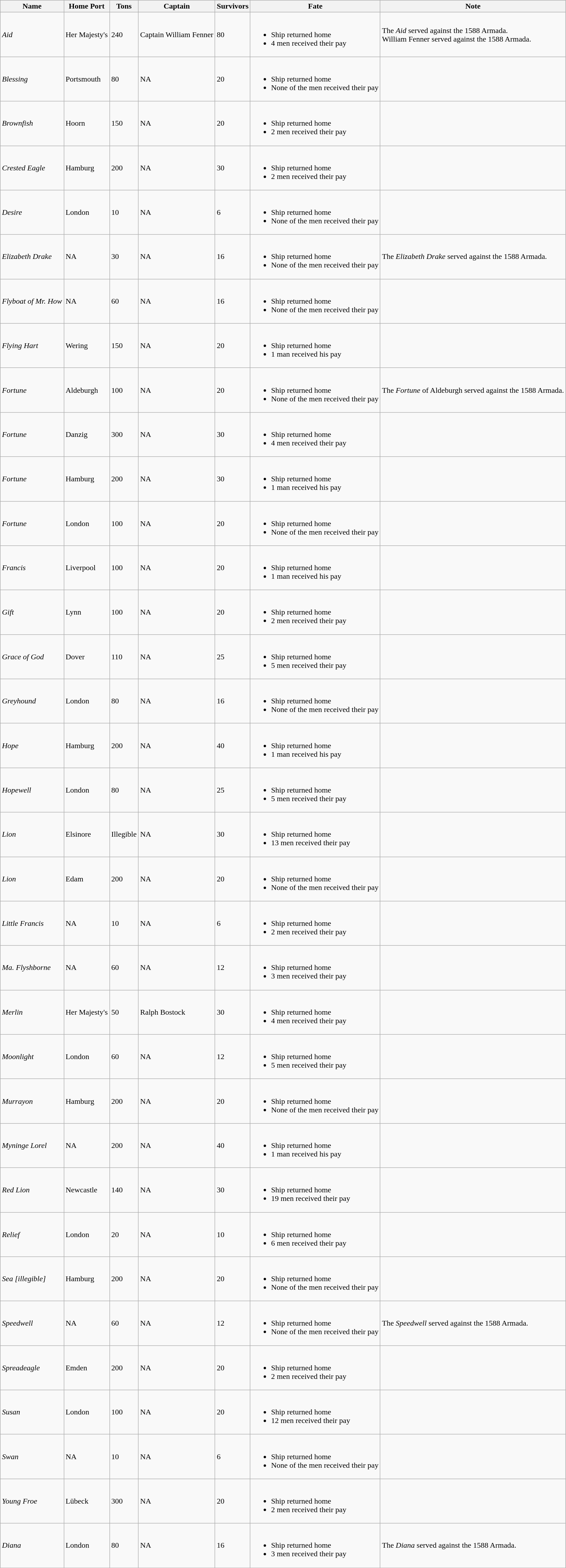<table class="wikitable">
<tr>
<th>Name</th>
<th>Home Port</th>
<th>Tons</th>
<th>Captain</th>
<th>Survivors</th>
<th>Fate</th>
<th>Note</th>
</tr>
<tr>
<td><em>Aid</em></td>
<td>Her Majesty's</td>
<td>240</td>
<td>Captain William Fenner</td>
<td>80</td>
<td><br><ul><li>Ship returned home</li><li>4 men received their pay</li></ul></td>
<td>The <em>Aid</em> served against the 1588 Armada.<br>William Fenner served against the 1588 Armada.</td>
</tr>
<tr>
<td><em>Blessing</em></td>
<td>Portsmouth</td>
<td>80</td>
<td>NA</td>
<td>20</td>
<td><br><ul><li>Ship returned home</li><li>None of the men received their pay</li></ul></td>
<td></td>
</tr>
<tr>
<td><em>Brownfish</em></td>
<td>Hoorn</td>
<td>150</td>
<td>NA</td>
<td>20</td>
<td><br><ul><li>Ship returned home</li><li>2 men received their pay</li></ul></td>
<td></td>
</tr>
<tr>
<td><em>Crested Eagle</em></td>
<td>Hamburg</td>
<td>200</td>
<td>NA</td>
<td>30</td>
<td><br><ul><li>Ship returned home</li><li>2 men received their pay</li></ul></td>
<td></td>
</tr>
<tr>
<td><em>Desire</em></td>
<td>London</td>
<td>10</td>
<td>NA</td>
<td>6</td>
<td><br><ul><li>Ship returned home</li><li>None of the men received their pay</li></ul></td>
<td></td>
</tr>
<tr>
<td><em>Elizabeth Drake</em></td>
<td>NA</td>
<td>30</td>
<td>NA</td>
<td>16</td>
<td><br><ul><li>Ship returned home</li><li>None of the men received their pay</li></ul></td>
<td>The <em>Elizabeth Drake</em> served against the 1588 Armada.</td>
</tr>
<tr>
<td><em>Flyboat of Mr. How</em></td>
<td>NA</td>
<td>60</td>
<td>NA</td>
<td>16</td>
<td><br><ul><li>Ship returned home</li><li>None of the men received their pay</li></ul></td>
<td></td>
</tr>
<tr>
<td><em>Flying Hart</em></td>
<td>Wering</td>
<td>150</td>
<td>NA</td>
<td>20</td>
<td><br><ul><li>Ship returned home</li><li>1 man received his pay</li></ul></td>
<td></td>
</tr>
<tr>
<td><em>Fortune</em></td>
<td>Aldeburgh</td>
<td>100</td>
<td>NA</td>
<td>20</td>
<td><br><ul><li>Ship returned home</li><li>None of the men received their pay</li></ul></td>
<td>The <em>Fortune</em> of Aldeburgh served against the 1588 Armada.</td>
</tr>
<tr>
<td><em>Fortune</em></td>
<td>Danzig</td>
<td>300</td>
<td>NA</td>
<td>30</td>
<td><br><ul><li>Ship returned home</li><li>4 men received their pay</li></ul></td>
<td></td>
</tr>
<tr>
<td><em>Fortune</em></td>
<td>Hamburg</td>
<td>200</td>
<td>NA</td>
<td>30</td>
<td><br><ul><li>Ship returned home</li><li>1 man received his pay</li></ul></td>
<td></td>
</tr>
<tr>
<td><em>Fortune</em></td>
<td>London</td>
<td>100</td>
<td>NA</td>
<td>20</td>
<td><br><ul><li>Ship returned home</li><li>None of the men received their pay</li></ul></td>
<td></td>
</tr>
<tr>
<td><em>Francis</em></td>
<td>Liverpool</td>
<td>100</td>
<td>NA</td>
<td>20</td>
<td><br><ul><li>Ship returned home</li><li>1 man received his pay</li></ul></td>
<td></td>
</tr>
<tr>
<td><em>Gift</em></td>
<td>Lynn</td>
<td>100</td>
<td>NA</td>
<td>20</td>
<td><br><ul><li>Ship returned home</li><li>2 men received their pay</li></ul></td>
<td></td>
</tr>
<tr>
<td><em>Grace of God</em></td>
<td>Dover</td>
<td>110</td>
<td>NA</td>
<td>25</td>
<td><br><ul><li>Ship returned home</li><li>5 men received their pay</li></ul></td>
<td></td>
</tr>
<tr>
<td><em>Greyhound</em></td>
<td>London</td>
<td>80</td>
<td>NA</td>
<td>16</td>
<td><br><ul><li>Ship returned home</li><li>None of the men received their pay</li></ul></td>
<td></td>
</tr>
<tr>
<td><em>Hope </em></td>
<td>Hamburg</td>
<td>200</td>
<td>NA</td>
<td>40</td>
<td><br><ul><li>Ship returned home</li><li>1 man received his pay</li></ul></td>
<td></td>
</tr>
<tr>
<td><em>Hopewell</em></td>
<td>London</td>
<td>80</td>
<td>NA</td>
<td>25</td>
<td><br><ul><li>Ship returned home</li><li>5 men received their pay</li></ul></td>
<td></td>
</tr>
<tr>
<td><em>Lion</em></td>
<td>Elsinore</td>
<td>Illegible</td>
<td>NA</td>
<td>30</td>
<td><br><ul><li>Ship returned home</li><li>13 men received their pay</li></ul></td>
<td></td>
</tr>
<tr>
<td><em>Lion</em></td>
<td>Edam</td>
<td>200</td>
<td>NA</td>
<td>20</td>
<td><br><ul><li>Ship returned home</li><li>None of the men received their pay</li></ul></td>
<td></td>
</tr>
<tr>
<td><em>Little Francis</em></td>
<td>NA</td>
<td>10</td>
<td>NA</td>
<td>6</td>
<td><br><ul><li>Ship returned home</li><li>2 men received their pay</li></ul></td>
<td></td>
</tr>
<tr>
<td><em>Ma. Flyshborne</em></td>
<td>NA</td>
<td>60</td>
<td>NA</td>
<td>12</td>
<td><br><ul><li>Ship returned home</li><li>3 men received their pay</li></ul></td>
<td></td>
</tr>
<tr>
<td><em>Merlin</em></td>
<td>Her Majesty's</td>
<td>50</td>
<td>Ralph Bostock</td>
<td>30</td>
<td><br><ul><li>Ship returned home</li><li>4 men received their pay</li></ul></td>
<td></td>
</tr>
<tr>
<td><em>Moonlight</em></td>
<td>London</td>
<td>60</td>
<td>NA</td>
<td>12</td>
<td><br><ul><li>Ship returned home</li><li>5 men received their pay</li></ul></td>
<td></td>
</tr>
<tr>
<td><em>Murrayon</em></td>
<td>Hamburg</td>
<td>200</td>
<td>NA</td>
<td>20</td>
<td><br><ul><li>Ship returned home</li><li>None of the men received their pay</li></ul></td>
<td></td>
</tr>
<tr>
<td><em>Myninge Lorel</em></td>
<td>NA</td>
<td>200</td>
<td>NA</td>
<td>40</td>
<td><br><ul><li>Ship returned home</li><li>1 man received his pay</li></ul></td>
<td></td>
</tr>
<tr>
<td><em>Red Lion</em></td>
<td>Newcastle</td>
<td>140</td>
<td>NA</td>
<td>30</td>
<td><br><ul><li>Ship returned home</li><li>19 men received their pay</li></ul></td>
<td></td>
</tr>
<tr>
<td><em>Relief</em></td>
<td>London</td>
<td>20</td>
<td>NA</td>
<td>10</td>
<td><br><ul><li>Ship returned home</li><li>6 men received their pay</li></ul></td>
<td></td>
</tr>
<tr>
<td><em>Sea [illegible]</em></td>
<td>Hamburg</td>
<td>200</td>
<td>NA</td>
<td>20</td>
<td><br><ul><li>Ship returned home</li><li>None of the men received their pay</li></ul></td>
<td></td>
</tr>
<tr>
<td><em>Speedwell</em></td>
<td>NA</td>
<td>60</td>
<td>NA</td>
<td>12</td>
<td><br><ul><li>Ship returned home</li><li>None of the men received their pay</li></ul></td>
<td>The <em>Speedwell</em> served against the 1588 Armada.</td>
</tr>
<tr>
<td><em>Spreadeagle</em></td>
<td>Emden</td>
<td>200</td>
<td>NA</td>
<td>20</td>
<td><br><ul><li>Ship returned home</li><li>2 men received their pay</li></ul></td>
<td></td>
</tr>
<tr>
<td><em>Susan</em></td>
<td>London</td>
<td>100</td>
<td>NA</td>
<td>20</td>
<td><br><ul><li>Ship returned home</li><li>12 men received their pay</li></ul></td>
<td></td>
</tr>
<tr>
<td><em>Swan</em></td>
<td>NA</td>
<td>10</td>
<td>NA</td>
<td>6</td>
<td><br><ul><li>Ship returned home</li><li>None of the men received their pay</li></ul></td>
<td></td>
</tr>
<tr>
<td><em>Young Froe</em></td>
<td>Lübeck</td>
<td>300</td>
<td>NA</td>
<td>20</td>
<td><br><ul><li>Ship returned home</li><li>2 men received their pay</li></ul></td>
<td></td>
</tr>
<tr>
<td><em>Diana</em></td>
<td>London</td>
<td>80</td>
<td>NA</td>
<td>16</td>
<td><br><ul><li>Ship returned home</li><li>3 men received their pay</li></ul></td>
<td>The <em>Diana</em> served against the 1588 Armada.</td>
</tr>
<tr>
</tr>
</table>
